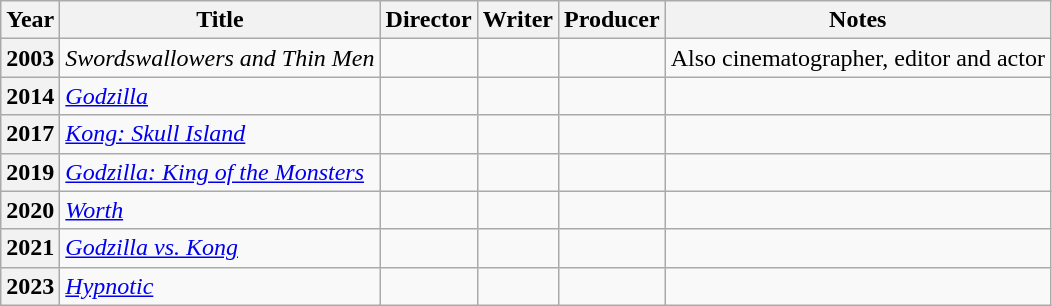<table class="wikitable plainrowheaders">
<tr>
<th scope="col">Year</th>
<th scope="col">Title</th>
<th scope="col">Director</th>
<th scope="col">Writer</th>
<th scope="col">Producer</th>
<th scope="col">Notes</th>
</tr>
<tr>
<th scope=row>2003</th>
<td><em>Swordswallowers and Thin Men</em></td>
<td></td>
<td></td>
<td></td>
<td>Also cinematographer, editor and actor</td>
</tr>
<tr>
<th scope=row>2014</th>
<td><em><a href='#'>Godzilla</a></em></td>
<td></td>
<td></td>
<td></td>
<td></td>
</tr>
<tr>
<th scope=row>2017</th>
<td><em><a href='#'>Kong: Skull Island</a></em></td>
<td></td>
<td></td>
<td></td>
<td></td>
</tr>
<tr>
<th scope=row>2019</th>
<td><em><a href='#'>Godzilla: King of the Monsters</a></em></td>
<td></td>
<td></td>
<td></td>
<td></td>
</tr>
<tr>
<th scope=row>2020</th>
<td><em><a href='#'>Worth</a></em></td>
<td></td>
<td></td>
<td></td>
<td></td>
</tr>
<tr>
<th scope=row>2021</th>
<td><em><a href='#'>Godzilla vs. Kong</a></em></td>
<td></td>
<td></td>
<td></td>
<td></td>
</tr>
<tr>
<th scope=row>2023</th>
<td><em><a href='#'>Hypnotic</a></em></td>
<td></td>
<td></td>
<td></td>
<td></td>
</tr>
</table>
